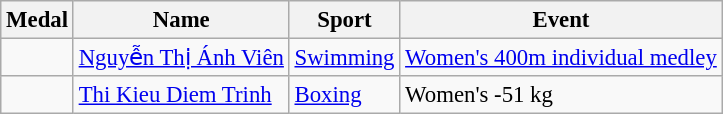<table class="wikitable sortable" style="font-size: 95%;">
<tr>
<th>Medal</th>
<th>Name</th>
<th>Sport</th>
<th>Event</th>
</tr>
<tr>
<td></td>
<td><a href='#'>Nguyễn Thị Ánh Viên</a></td>
<td><a href='#'>Swimming</a></td>
<td><a href='#'>Women's 400m individual medley</a></td>
</tr>
<tr>
<td></td>
<td><a href='#'>Thi Kieu Diem Trinh</a></td>
<td><a href='#'>Boxing</a></td>
<td>Women's -51 kg</td>
</tr>
</table>
